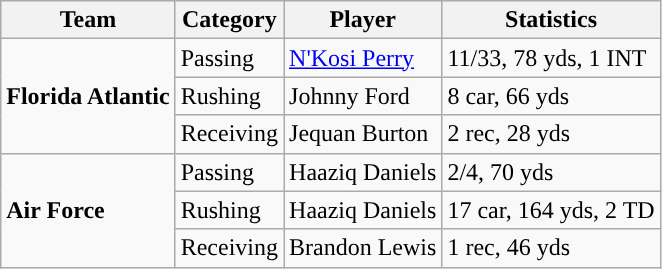<table class="wikitable" style="float: left;">
<tr>
<th>Team</th>
<th>Category</th>
<th>Player</th>
<th>Statistics</th>
</tr>
<tr>
<td rowspan=3><strong>Florida Atlantic</strong></td>
<td>Passing</td>
<td><a href='#'>N'Kosi Perry</a></td>
<td>11/33, 78 yds, 1 INT</td>
</tr>
<tr>
<td>Rushing</td>
<td>Johnny Ford</td>
<td>8 car, 66 yds</td>
</tr>
<tr>
<td>Receiving</td>
<td>Jequan Burton</td>
<td>2 rec, 28 yds</td>
</tr>
<tr>
<td rowspan=3><strong>Air Force</strong></td>
<td>Passing</td>
<td>Haaziq Daniels</td>
<td>2/4, 70 yds</td>
</tr>
<tr>
<td>Rushing</td>
<td>Haaziq Daniels</td>
<td>17 car, 164 yds, 2 TD</td>
</tr>
<tr>
<td>Receiving</td>
<td>Brandon Lewis</td>
<td>1 rec, 46 yds</td>
</tr>
</table>
